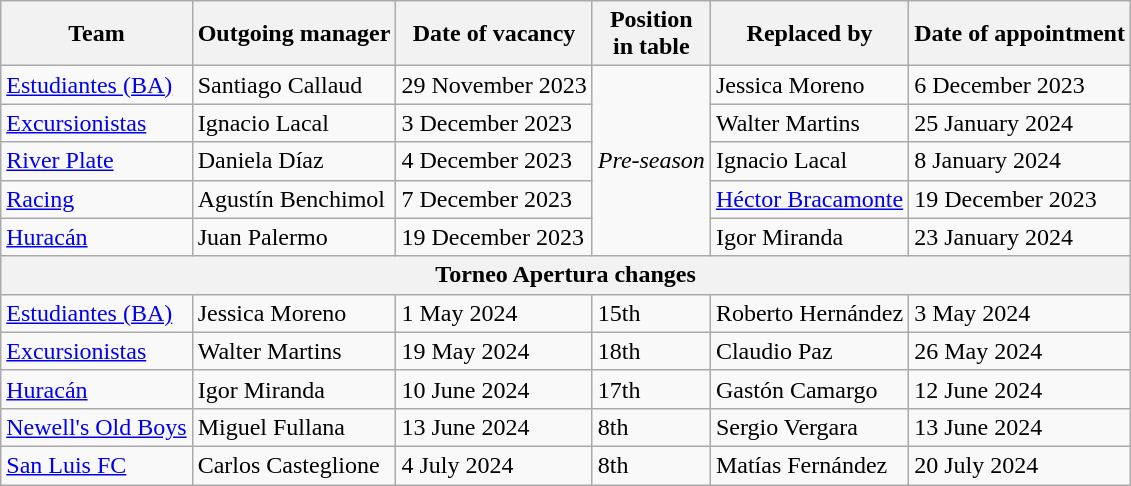<table class="wikitable" border="1">
<tr>
<th>Team</th>
<th>Outgoing manager</th>
<th>Date of vacancy</th>
<th>Position<br>in table</th>
<th>Replaced by</th>
<th>Date of appointment</th>
</tr>
<tr>
<td><a href='#'>Estudiantes (BA)</a></td>
<td> Santiago Callaud</td>
<td>29 November 2023</td>
<td rowspan=5><em>Pre-season</em></td>
<td> Jessica Moreno</td>
<td>6 December 2023</td>
</tr>
<tr>
<td><a href='#'>Excursionistas</a></td>
<td> Ignacio Lacal</td>
<td>3 December 2023</td>
<td> Walter Martins</td>
<td>25 January 2024</td>
</tr>
<tr>
<td><a href='#'>River Plate</a></td>
<td> Daniela Díaz</td>
<td>4 December 2023</td>
<td> Ignacio Lacal</td>
<td>8 January 2024</td>
</tr>
<tr>
<td><a href='#'>Racing</a></td>
<td> Agustín Benchimol</td>
<td>7 December 2023</td>
<td> <a href='#'>Héctor Bracamonte</a></td>
<td>19 December 2023</td>
</tr>
<tr>
<td><a href='#'>Huracán</a></td>
<td> Juan Palermo</td>
<td>19 December 2023</td>
<td> Igor Miranda</td>
<td>23 January 2024</td>
</tr>
<tr>
<th colspan=7>Torneo Apertura changes</th>
</tr>
<tr>
<td><a href='#'>Estudiantes (BA)</a></td>
<td> Jessica Moreno</td>
<td>1 May 2024</td>
<td>15th</td>
<td> Roberto Hernández</td>
<td>3 May 2024</td>
</tr>
<tr>
<td><a href='#'>Excursionistas</a></td>
<td> Walter Martins</td>
<td>19 May 2024</td>
<td>18th</td>
<td> Claudio Paz </td>
<td>26 May 2024</td>
</tr>
<tr>
<td><a href='#'>Huracán</a></td>
<td> Igor Miranda</td>
<td>10 June 2024</td>
<td>17th</td>
<td> Gastón Camargo </td>
<td>12 June 2024</td>
</tr>
<tr>
<td><a href='#'>Newell's Old Boys</a></td>
<td> Miguel Fullana</td>
<td>13 June 2024</td>
<td>8th</td>
<td>  Sergio Vergara </td>
<td>13 June 2024</td>
</tr>
<tr>
<td><a href='#'>San Luis FC</a></td>
<td> Carlos Casteglione</td>
<td>4 July 2024</td>
<td>8th</td>
<td> Matías Fernández </td>
<td>20 July 2024<br>
</td>
</tr>
</table>
